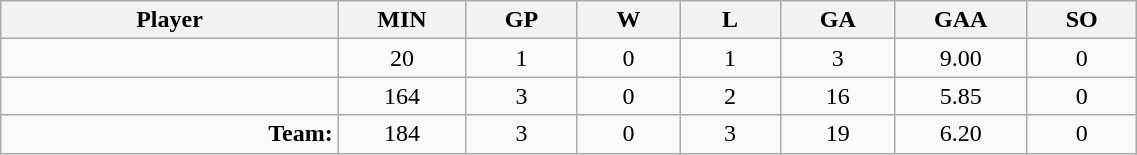<table class="wikitable sortable" width="60%">
<tr>
<th bgcolor="#DDDDFF" width="10%">Player</th>
<th width="3%" bgcolor="#DDDDFF" title="Minutes played">MIN</th>
<th width="3%" bgcolor="#DDDDFF" title="Games played in">GP</th>
<th width="3%" bgcolor="#DDDDFF" title="Wins">W</th>
<th width="3%" bgcolor="#DDDDFF"title="Losses">L</th>
<th width="3%" bgcolor="#DDDDFF" title="Goals against">GA</th>
<th width="3%" bgcolor="#DDDDFF" title="Goals against average">GAA</th>
<th width="3%" bgcolor="#DDDDFF" title="Shut-outs">SO</th>
</tr>
<tr align="center">
<td align="right"></td>
<td>20</td>
<td>1</td>
<td>0</td>
<td>1</td>
<td>3</td>
<td>9.00</td>
<td>0</td>
</tr>
<tr align="center">
<td align="right"></td>
<td>164</td>
<td>3</td>
<td>0</td>
<td>2</td>
<td>16</td>
<td>5.85</td>
<td>0</td>
</tr>
<tr align="center">
<td align="right"><strong>Team:</strong></td>
<td>184</td>
<td>3</td>
<td>0</td>
<td>3</td>
<td>19</td>
<td>6.20</td>
<td>0</td>
</tr>
</table>
